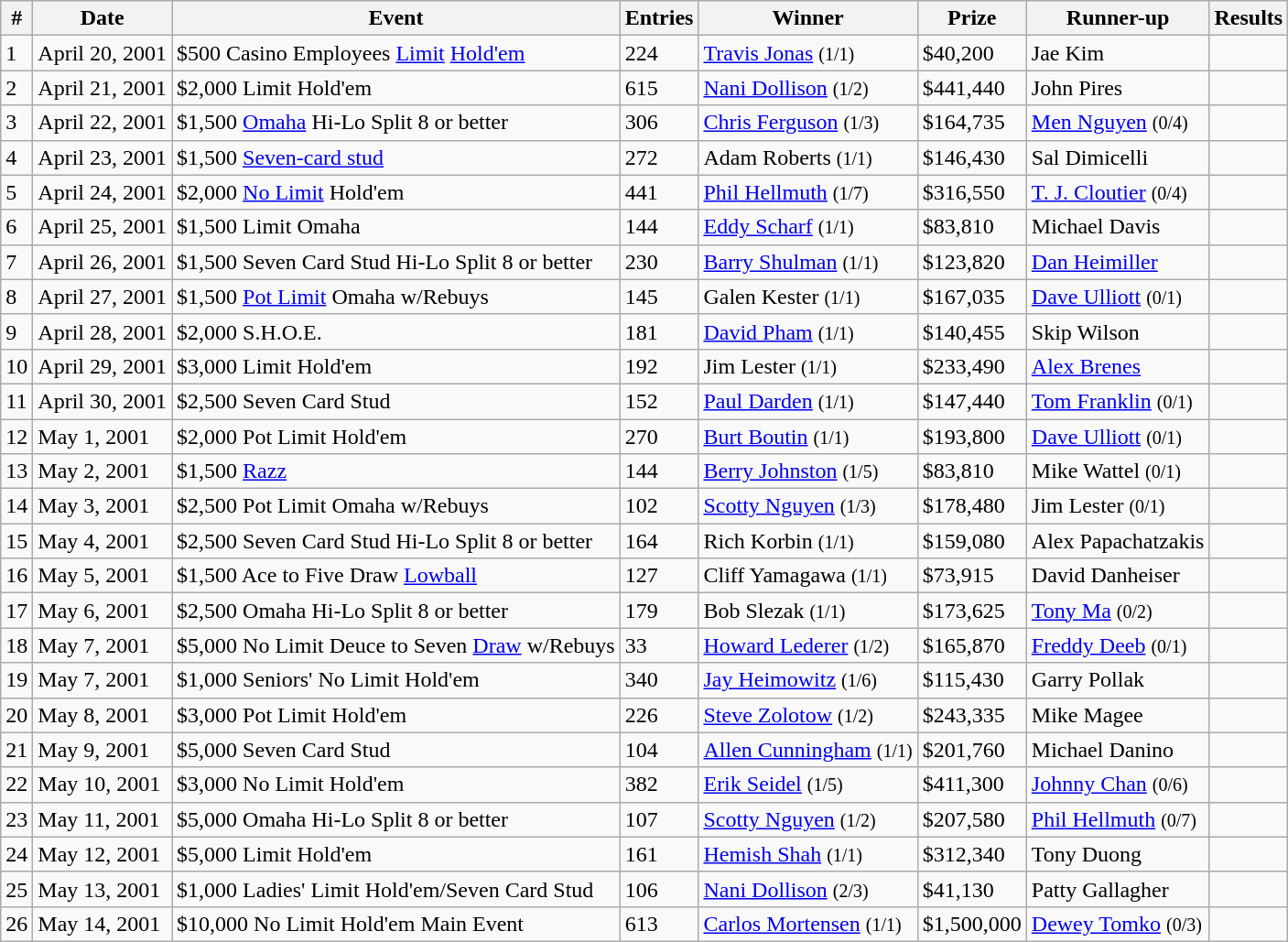<table class="wikitable sortable">
<tr>
<th>#</th>
<th>Date</th>
<th bgcolor="#FFEBAD">Event</th>
<th>Entries</th>
<th bgcolor="#FFEBAD">Winner</th>
<th bgcolor="#FFEBAD">Prize</th>
<th bgcolor="#FFEBAD">Runner-up</th>
<th>Results</th>
</tr>
<tr>
<td>1</td>
<td>April 20, 2001</td>
<td>$500 Casino Employees <a href='#'>Limit</a> <a href='#'>Hold'em</a></td>
<td>224</td>
<td><a href='#'>Travis Jonas</a> <small>(1/1)</small></td>
<td>$40,200</td>
<td>Jae Kim</td>
<td></td>
</tr>
<tr>
<td>2</td>
<td>April 21, 2001</td>
<td>$2,000 Limit Hold'em</td>
<td>615</td>
<td><a href='#'>Nani Dollison</a> <small>(1/2)</small></td>
<td>$441,440</td>
<td>John Pires</td>
<td></td>
</tr>
<tr>
<td>3</td>
<td>April 22, 2001</td>
<td>$1,500 <a href='#'>Omaha</a> Hi-Lo Split 8 or better</td>
<td>306</td>
<td><a href='#'>Chris Ferguson</a> <small>(1/3)</small></td>
<td>$164,735</td>
<td><a href='#'>Men Nguyen</a> <small>(0/4)</small></td>
<td></td>
</tr>
<tr>
<td>4</td>
<td>April 23, 2001</td>
<td>$1,500 <a href='#'>Seven-card stud</a></td>
<td>272</td>
<td>Adam Roberts <small>(1/1)</small></td>
<td>$146,430</td>
<td>Sal Dimicelli</td>
<td></td>
</tr>
<tr>
<td>5</td>
<td>April 24, 2001</td>
<td>$2,000 <a href='#'>No Limit</a> Hold'em</td>
<td>441</td>
<td><a href='#'>Phil Hellmuth</a> <small>(1/7)</small></td>
<td>$316,550</td>
<td><a href='#'>T. J. Cloutier</a> <small>(0/4)</small></td>
<td></td>
</tr>
<tr>
<td>6</td>
<td>April 25, 2001</td>
<td>$1,500 Limit Omaha</td>
<td>144</td>
<td><a href='#'>Eddy Scharf</a> <small>(1/1)</small></td>
<td>$83,810</td>
<td>Michael Davis</td>
<td></td>
</tr>
<tr>
<td>7</td>
<td>April 26, 2001</td>
<td>$1,500 Seven Card Stud Hi-Lo Split 8 or better</td>
<td>230</td>
<td><a href='#'>Barry Shulman</a> <small>(1/1)</small></td>
<td>$123,820</td>
<td><a href='#'>Dan Heimiller</a></td>
<td></td>
</tr>
<tr>
<td>8</td>
<td>April 27, 2001</td>
<td>$1,500 <a href='#'>Pot Limit</a> Omaha w/Rebuys</td>
<td>145</td>
<td>Galen Kester <small>(1/1)</small></td>
<td>$167,035</td>
<td><a href='#'>Dave Ulliott</a> <small>(0/1)</small></td>
<td></td>
</tr>
<tr>
<td>9</td>
<td>April 28, 2001</td>
<td>$2,000 S.H.O.E.</td>
<td>181</td>
<td><a href='#'>David Pham</a> <small>(1/1)</small></td>
<td>$140,455</td>
<td>Skip Wilson</td>
<td></td>
</tr>
<tr>
<td>10</td>
<td>April 29, 2001</td>
<td>$3,000 Limit Hold'em</td>
<td>192</td>
<td>Jim Lester <small>(1/1)</small></td>
<td>$233,490</td>
<td><a href='#'>Alex Brenes</a></td>
<td></td>
</tr>
<tr>
<td>11</td>
<td>April 30, 2001</td>
<td>$2,500 Seven Card Stud</td>
<td>152</td>
<td><a href='#'>Paul Darden</a> <small>(1/1)</small></td>
<td>$147,440</td>
<td><a href='#'>Tom Franklin</a> <small>(0/1)</small></td>
<td></td>
</tr>
<tr>
<td>12</td>
<td>May 1, 2001</td>
<td>$2,000 Pot Limit Hold'em</td>
<td>270</td>
<td><a href='#'>Burt Boutin</a> <small>(1/1)</small></td>
<td>$193,800</td>
<td><a href='#'>Dave Ulliott</a> <small>(0/1)</small></td>
<td></td>
</tr>
<tr>
<td>13</td>
<td>May 2, 2001</td>
<td>$1,500 <a href='#'>Razz</a></td>
<td>144</td>
<td><a href='#'>Berry Johnston</a> <small>(1/5)</small></td>
<td>$83,810</td>
<td>Mike Wattel <small>(0/1)</small></td>
<td></td>
</tr>
<tr>
<td>14</td>
<td>May 3, 2001</td>
<td>$2,500 Pot Limit Omaha w/Rebuys</td>
<td>102</td>
<td><a href='#'>Scotty Nguyen</a> <small>(1/3)</small></td>
<td>$178,480</td>
<td>Jim Lester <small>(0/1)</small></td>
<td></td>
</tr>
<tr>
<td>15</td>
<td>May 4, 2001</td>
<td>$2,500 Seven Card Stud Hi-Lo Split 8 or better</td>
<td>164</td>
<td>Rich Korbin <small>(1/1)</small></td>
<td>$159,080</td>
<td>Alex Papachatzakis</td>
<td></td>
</tr>
<tr>
<td>16</td>
<td>May 5, 2001</td>
<td>$1,500 Ace to Five Draw <a href='#'>Lowball</a></td>
<td>127</td>
<td>Cliff Yamagawa <small>(1/1)</small></td>
<td>$73,915</td>
<td>David Danheiser</td>
<td></td>
</tr>
<tr>
<td>17</td>
<td>May 6, 2001</td>
<td>$2,500 Omaha Hi-Lo Split 8 or better</td>
<td>179</td>
<td>Bob Slezak <small>(1/1)</small></td>
<td>$173,625</td>
<td><a href='#'>Tony Ma</a> <small>(0/2)</small></td>
<td></td>
</tr>
<tr>
<td>18</td>
<td>May 7, 2001</td>
<td>$5,000 No Limit Deuce to Seven <a href='#'>Draw</a> w/Rebuys</td>
<td>33</td>
<td><a href='#'>Howard Lederer</a> <small>(1/2)</small></td>
<td>$165,870</td>
<td><a href='#'>Freddy Deeb</a> <small>(0/1)</small></td>
<td></td>
</tr>
<tr>
<td>19</td>
<td>May 7, 2001</td>
<td>$1,000 Seniors' No Limit Hold'em</td>
<td>340</td>
<td><a href='#'>Jay Heimowitz</a> <small>(1/6)</small></td>
<td>$115,430</td>
<td>Garry Pollak</td>
<td></td>
</tr>
<tr>
<td>20</td>
<td>May 8, 2001</td>
<td>$3,000 Pot Limit Hold'em</td>
<td>226</td>
<td><a href='#'>Steve Zolotow</a> <small>(1/2)</small></td>
<td>$243,335</td>
<td>Mike Magee</td>
<td></td>
</tr>
<tr>
<td>21</td>
<td>May 9, 2001</td>
<td>$5,000 Seven Card Stud</td>
<td>104</td>
<td><a href='#'>Allen Cunningham</a> <small>(1/1)</small></td>
<td>$201,760</td>
<td>Michael Danino</td>
<td></td>
</tr>
<tr>
<td>22</td>
<td>May 10, 2001</td>
<td>$3,000 No Limit Hold'em</td>
<td>382</td>
<td><a href='#'>Erik Seidel</a> <small>(1/5)</small></td>
<td>$411,300</td>
<td><a href='#'>Johnny Chan</a> <small>(0/6)</small></td>
<td></td>
</tr>
<tr>
<td>23</td>
<td>May 11, 2001</td>
<td>$5,000 Omaha Hi-Lo Split 8 or better</td>
<td>107</td>
<td><a href='#'>Scotty Nguyen</a> <small>(1/2)</small></td>
<td>$207,580</td>
<td><a href='#'>Phil Hellmuth</a> <small>(0/7)</small></td>
<td></td>
</tr>
<tr>
<td>24</td>
<td>May 12, 2001</td>
<td>$5,000 Limit Hold'em</td>
<td>161</td>
<td><a href='#'>Hemish Shah</a> <small>(1/1)</small></td>
<td>$312,340</td>
<td>Tony Duong</td>
<td></td>
</tr>
<tr>
<td>25</td>
<td>May 13, 2001</td>
<td>$1,000 Ladies' Limit Hold'em/Seven Card Stud</td>
<td>106</td>
<td><a href='#'>Nani Dollison</a> <small>(2/3)</small></td>
<td>$41,130</td>
<td>Patty Gallagher</td>
<td></td>
</tr>
<tr>
<td>26</td>
<td>May 14, 2001</td>
<td>$10,000 No Limit Hold'em Main Event</td>
<td>613</td>
<td><a href='#'>Carlos Mortensen</a> <small>(1/1)</small></td>
<td>$1,500,000</td>
<td><a href='#'>Dewey Tomko</a> <small>(0/3)</small></td>
<td></td>
</tr>
</table>
